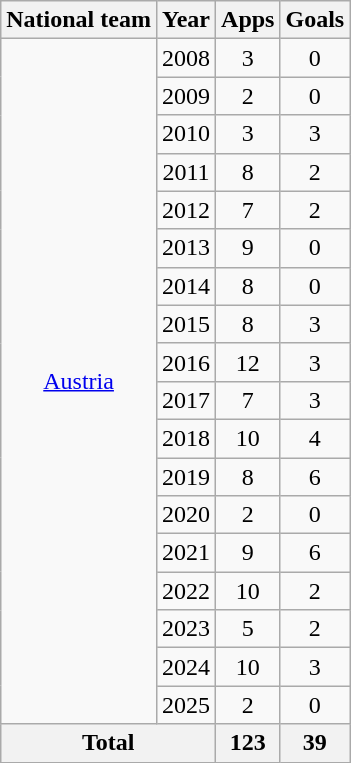<table class="wikitable" style="text-align: center;">
<tr>
<th>National team</th>
<th>Year</th>
<th>Apps</th>
<th>Goals</th>
</tr>
<tr>
<td rowspan="18"><a href='#'>Austria</a></td>
<td>2008</td>
<td>3</td>
<td>0</td>
</tr>
<tr>
<td>2009</td>
<td>2</td>
<td>0</td>
</tr>
<tr>
<td>2010</td>
<td>3</td>
<td>3</td>
</tr>
<tr>
<td>2011</td>
<td>8</td>
<td>2</td>
</tr>
<tr>
<td>2012</td>
<td>7</td>
<td>2</td>
</tr>
<tr>
<td>2013</td>
<td>9</td>
<td>0</td>
</tr>
<tr>
<td>2014</td>
<td>8</td>
<td>0</td>
</tr>
<tr>
<td>2015</td>
<td>8</td>
<td>3</td>
</tr>
<tr>
<td>2016</td>
<td>12</td>
<td>3</td>
</tr>
<tr>
<td>2017</td>
<td>7</td>
<td>3</td>
</tr>
<tr>
<td>2018</td>
<td>10</td>
<td>4</td>
</tr>
<tr>
<td>2019</td>
<td>8</td>
<td>6</td>
</tr>
<tr>
<td>2020</td>
<td>2</td>
<td>0</td>
</tr>
<tr>
<td>2021</td>
<td>9</td>
<td>6</td>
</tr>
<tr>
<td>2022</td>
<td>10</td>
<td>2</td>
</tr>
<tr>
<td>2023</td>
<td>5</td>
<td>2</td>
</tr>
<tr>
<td>2024</td>
<td>10</td>
<td>3</td>
</tr>
<tr>
<td>2025</td>
<td>2</td>
<td>0</td>
</tr>
<tr>
<th colspan="2">Total</th>
<th>123</th>
<th>39</th>
</tr>
</table>
